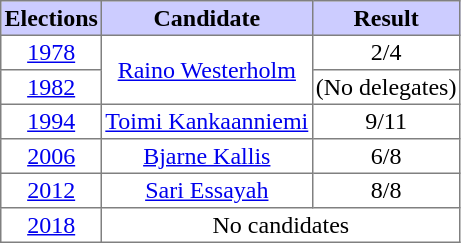<table class="toccolours" border=1 cellspacing=0 cellpadding=2 style="text-align:center; border-collapse:collapse;">
<tr style="background:#ccccff">
<th>Elections</th>
<th>Candidate</th>
<th>Result</th>
</tr>
<tr>
<td><a href='#'>1978</a></td>
<td rowspan=2><a href='#'>Raino Westerholm</a></td>
<td>2/4</td>
</tr>
<tr>
<td><a href='#'>1982</a></td>
<td>(No delegates)</td>
</tr>
<tr>
<td><a href='#'>1994</a></td>
<td><a href='#'>Toimi Kankaanniemi</a></td>
<td>9/11</td>
</tr>
<tr>
<td><a href='#'>2006</a></td>
<td><a href='#'>Bjarne Kallis</a></td>
<td>6/8</td>
</tr>
<tr>
<td><a href='#'>2012</a></td>
<td><a href='#'>Sari Essayah</a></td>
<td>8/8</td>
</tr>
<tr>
<td><a href='#'>2018</a></td>
<td colspan=2>No candidates</td>
</tr>
</table>
